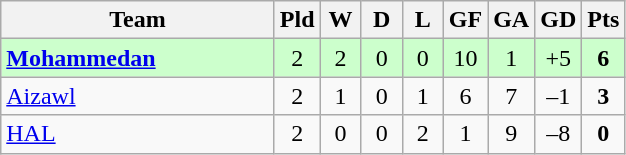<table class="wikitable" style="text-align: center;">
<tr>
<th width="175">Team</th>
<th width="20">Pld</th>
<th width="20">W</th>
<th width="20">D</th>
<th width="20">L</th>
<th width="20">GF</th>
<th width="20">GA</th>
<th width="20">GD</th>
<th width="20">Pts</th>
</tr>
<tr bgcolor=#ccffcc>
<td align=left><strong><a href='#'>Mohammedan</a></strong></td>
<td>2</td>
<td>2</td>
<td>0</td>
<td>0</td>
<td>10</td>
<td>1</td>
<td>+5</td>
<td><strong>6</strong></td>
</tr>
<tr>
<td align=left><a href='#'>Aizawl</a></td>
<td>2</td>
<td>1</td>
<td>0</td>
<td>1</td>
<td>6</td>
<td>7</td>
<td>–1</td>
<td><strong>3</strong></td>
</tr>
<tr>
<td align=left><a href='#'>HAL</a></td>
<td>2</td>
<td>0</td>
<td>0</td>
<td>2</td>
<td>1</td>
<td>9</td>
<td>–8</td>
<td><strong>0</strong></td>
</tr>
</table>
